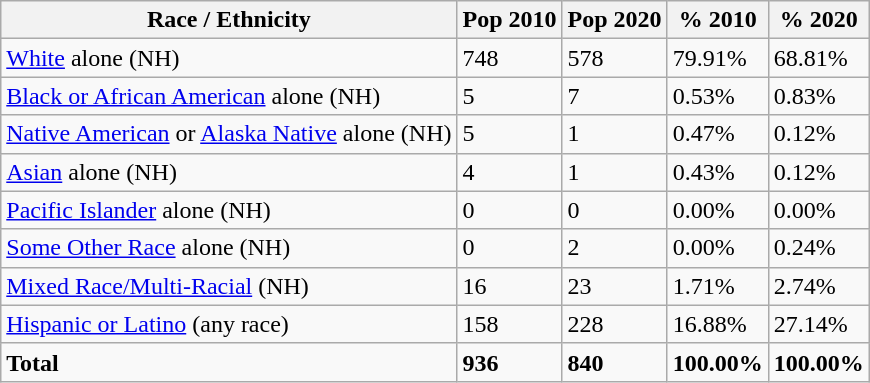<table class="wikitable">
<tr>
<th>Race / Ethnicity</th>
<th>Pop 2010</th>
<th>Pop 2020</th>
<th>% 2010</th>
<th>% 2020</th>
</tr>
<tr>
<td><a href='#'>White</a> alone (NH)</td>
<td>748</td>
<td>578</td>
<td>79.91%</td>
<td>68.81%</td>
</tr>
<tr>
<td><a href='#'>Black or African American</a> alone (NH)</td>
<td>5</td>
<td>7</td>
<td>0.53%</td>
<td>0.83%</td>
</tr>
<tr>
<td><a href='#'>Native American</a> or <a href='#'>Alaska Native</a> alone (NH)</td>
<td>5</td>
<td>1</td>
<td>0.47%</td>
<td>0.12%</td>
</tr>
<tr>
<td><a href='#'>Asian</a> alone (NH)</td>
<td>4</td>
<td>1</td>
<td>0.43%</td>
<td>0.12%</td>
</tr>
<tr>
<td><a href='#'>Pacific Islander</a> alone (NH)</td>
<td>0</td>
<td>0</td>
<td>0.00%</td>
<td>0.00%</td>
</tr>
<tr>
<td><a href='#'>Some Other Race</a> alone (NH)</td>
<td>0</td>
<td>2</td>
<td>0.00%</td>
<td>0.24%</td>
</tr>
<tr>
<td><a href='#'>Mixed Race/Multi-Racial</a> (NH)</td>
<td>16</td>
<td>23</td>
<td>1.71%</td>
<td>2.74%</td>
</tr>
<tr>
<td><a href='#'>Hispanic or Latino</a> (any race)</td>
<td>158</td>
<td>228</td>
<td>16.88%</td>
<td>27.14%</td>
</tr>
<tr>
<td><strong>Total</strong></td>
<td><strong>936</strong></td>
<td><strong>840</strong></td>
<td><strong>100.00%</strong></td>
<td><strong>100.00%</strong></td>
</tr>
</table>
